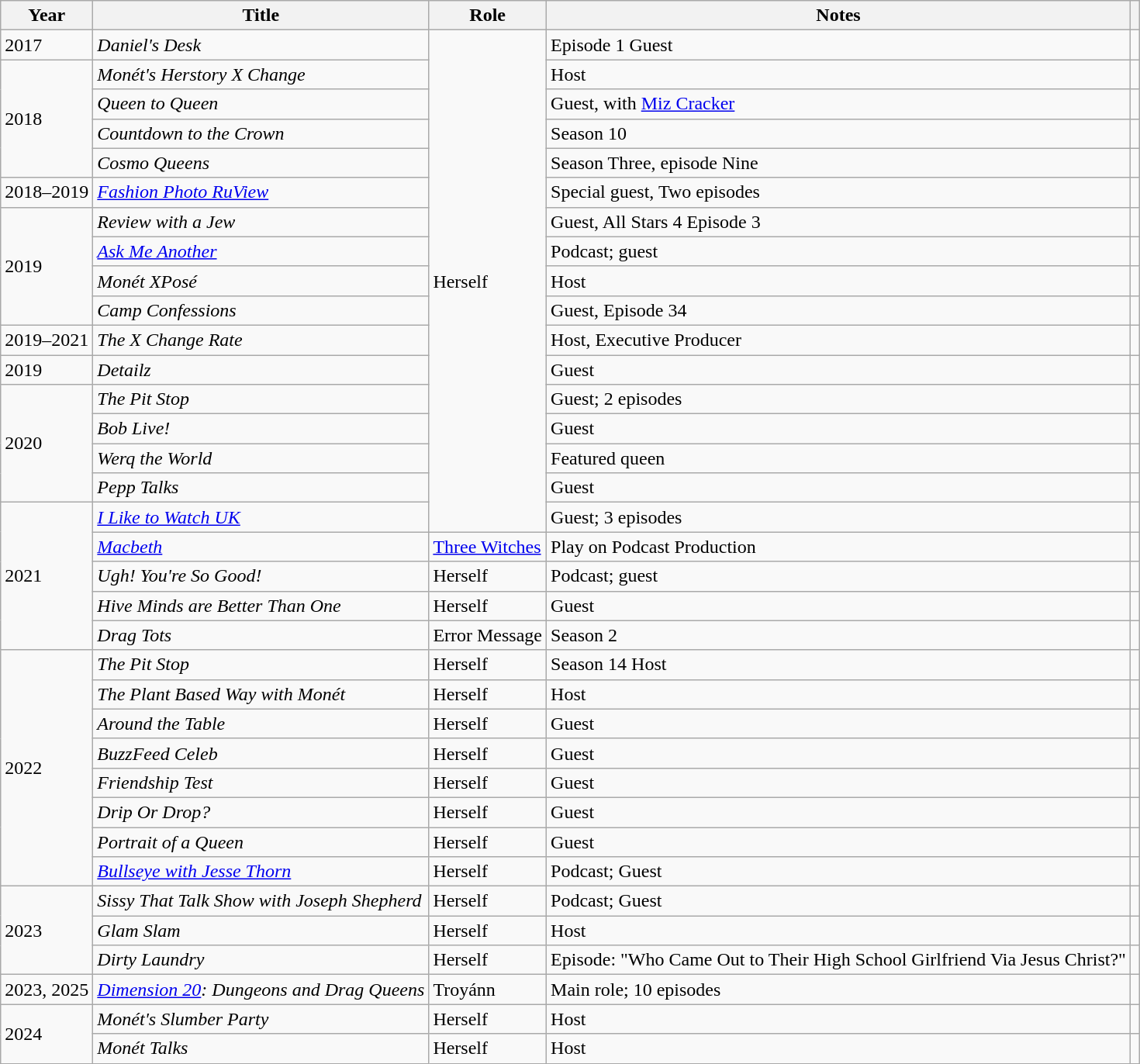<table class="wikitable plainrowheaders sortable">
<tr>
<th scope="col">Year</th>
<th scope="col">Title</th>
<th scope="col">Role</th>
<th scope="col">Notes</th>
<th style="text-align: center;" class="unsortable"></th>
</tr>
<tr>
<td>2017</td>
<td><em>Daniel's Desk</em></td>
<td rowspan="17">Herself</td>
<td>Episode 1 Guest</td>
<td style="text-align: center;"></td>
</tr>
<tr>
<td rowspan="4">2018</td>
<td><em>Monét's Herstory X Change</em></td>
<td>Host</td>
<td style="text-align: center;"></td>
</tr>
<tr>
<td><em>Queen to Queen</em></td>
<td>Guest, with <a href='#'>Miz Cracker</a></td>
<td style="text-align: center;"></td>
</tr>
<tr>
<td><em>Countdown to the Crown</em></td>
<td>Season 10</td>
<td style="text-align: center;"></td>
</tr>
<tr>
<td><em>Cosmo Queens</em></td>
<td>Season Three, episode Nine</td>
<td style="text-align: center;"></td>
</tr>
<tr>
<td>2018–2019</td>
<td><em><a href='#'>Fashion Photo RuView</a></em></td>
<td>Special guest, Two episodes</td>
<td style="text-align: center;"></td>
</tr>
<tr>
<td rowspan="4">2019</td>
<td><em>Review with a Jew</em></td>
<td>Guest, All Stars 4 Episode 3</td>
<td style="text-align: center;"></td>
</tr>
<tr>
<td><em><a href='#'>Ask Me Another</a></em></td>
<td>Podcast; guest</td>
<td style="text-align: center;"></td>
</tr>
<tr>
<td><em>Monét XPosé</em></td>
<td>Host</td>
<td style="text-align: center;"></td>
</tr>
<tr>
<td><em>Camp Confessions</em></td>
<td>Guest, Episode 34</td>
<td style="text-align: center;"></td>
</tr>
<tr>
<td>2019–2021</td>
<td><em>The X Change Rate</em></td>
<td>Host, Executive Producer</td>
<td style="text-align: center;"></td>
</tr>
<tr>
<td>2019</td>
<td><em>Detailz</em></td>
<td>Guest</td>
<td style="text-align: center;"></td>
</tr>
<tr>
<td rowspan="4">2020</td>
<td><em>The Pit Stop</em></td>
<td>Guest; 2 episodes</td>
<td style="text-align: center;"></td>
</tr>
<tr>
<td><em>Bob Live!</em></td>
<td>Guest</td>
<td style="text-align: center;"></td>
</tr>
<tr>
<td><em>Werq the World</em></td>
<td>Featured queen</td>
<td style="text-align: center;"></td>
</tr>
<tr>
<td><em>Pepp Talks</em></td>
<td>Guest</td>
<td style="text-align: center;"></td>
</tr>
<tr>
<td rowspan="5">2021</td>
<td><em><a href='#'>I Like to Watch UK</a></em></td>
<td>Guest; 3 episodes</td>
<td style="text-align: center;"></td>
</tr>
<tr>
<td><em><a href='#'>Macbeth</a></em></td>
<td><a href='#'>Three Witches</a></td>
<td>Play on Podcast Production</td>
<td style="text-align: center;"></td>
</tr>
<tr>
<td><em>Ugh! You're So Good!</em></td>
<td>Herself</td>
<td>Podcast; guest</td>
<td style="text-align: center;"></td>
</tr>
<tr>
<td><em>Hive Minds are Better Than One</em></td>
<td>Herself</td>
<td>Guest</td>
<td style="text-align: center;"></td>
</tr>
<tr>
<td><em>Drag Tots</em></td>
<td>Error Message</td>
<td>Season 2</td>
<td style="text-align: center;"></td>
</tr>
<tr>
<td rowspan="8">2022</td>
<td><em>The Pit Stop</em></td>
<td>Herself</td>
<td>Season 14 Host</td>
<td style="text-align: center;"></td>
</tr>
<tr>
<td><em>The Plant Based Way with Monét</em></td>
<td>Herself</td>
<td>Host</td>
<td style="text-align: center;"></td>
</tr>
<tr>
<td><em>Around the Table</em></td>
<td>Herself</td>
<td>Guest</td>
<td style="text-align: center;"></td>
</tr>
<tr>
<td><em>BuzzFeed Celeb</em></td>
<td>Herself</td>
<td>Guest</td>
<td style="text-align: center;"></td>
</tr>
<tr>
<td><em>Friendship Test</em></td>
<td>Herself</td>
<td>Guest</td>
<td style="text-align: center;"></td>
</tr>
<tr>
<td><em>Drip Or Drop?</em></td>
<td>Herself</td>
<td>Guest</td>
<td style="text-align: center;"></td>
</tr>
<tr>
<td><em>Portrait of a Queen</em></td>
<td>Herself</td>
<td>Guest</td>
<td style="text-align: center;"></td>
</tr>
<tr>
<td><em><a href='#'>Bullseye with Jesse Thorn</a></em></td>
<td>Herself</td>
<td>Podcast; Guest</td>
<td style="text-align: center;"></td>
</tr>
<tr>
<td rowspan="3">2023</td>
<td><em>Sissy That Talk Show with Joseph Shepherd</em></td>
<td>Herself</td>
<td>Podcast; Guest</td>
<td style="text-align: center;"></td>
</tr>
<tr>
<td><em>Glam Slam</em></td>
<td>Herself</td>
<td>Host</td>
<td style="text-align: center;"></td>
</tr>
<tr>
<td><em>Dirty Laundry</em></td>
<td>Herself</td>
<td>Episode: "Who Came Out to Their High School Girlfriend Via Jesus Christ?"</td>
<td style="text-align: center;"></td>
</tr>
<tr>
<td>2023, 2025</td>
<td><em><a href='#'>Dimension 20</a>: Dungeons and Drag Queens</em></td>
<td>Troyánn</td>
<td>Main role; 10 episodes</td>
<td style="text-align: center;"></td>
</tr>
<tr>
<td rowspan="4">2024</td>
<td><em>Monét's Slumber Party</em></td>
<td>Herself</td>
<td>Host</td>
<td style="text-align: center;"></td>
</tr>
<tr>
<td><em>Monét Talks</em></td>
<td>Herself</td>
<td>Host</td>
<td style="text-align: center;"></td>
</tr>
</table>
